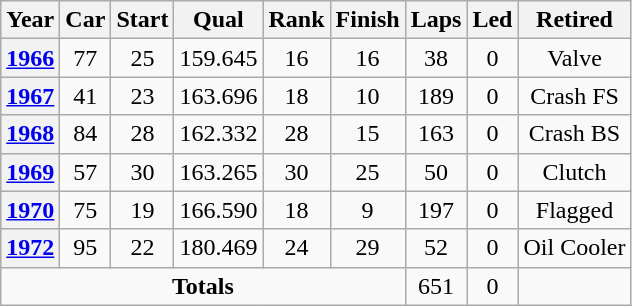<table class="wikitable" style="text-align:center">
<tr>
<th>Year</th>
<th>Car</th>
<th>Start</th>
<th>Qual</th>
<th>Rank</th>
<th>Finish</th>
<th>Laps</th>
<th>Led</th>
<th>Retired</th>
</tr>
<tr>
<th><a href='#'>1966</a></th>
<td>77</td>
<td>25</td>
<td>159.645</td>
<td>16</td>
<td>16</td>
<td>38</td>
<td>0</td>
<td>Valve</td>
</tr>
<tr>
<th><a href='#'>1967</a></th>
<td>41</td>
<td>23</td>
<td>163.696</td>
<td>18</td>
<td>10</td>
<td>189</td>
<td>0</td>
<td>Crash FS</td>
</tr>
<tr>
<th><a href='#'>1968</a></th>
<td>84</td>
<td>28</td>
<td>162.332</td>
<td>28</td>
<td>15</td>
<td>163</td>
<td>0</td>
<td>Crash BS</td>
</tr>
<tr>
<th><a href='#'>1969</a></th>
<td>57</td>
<td>30</td>
<td>163.265</td>
<td>30</td>
<td>25</td>
<td>50</td>
<td>0</td>
<td>Clutch</td>
</tr>
<tr>
<th><a href='#'>1970</a></th>
<td>75</td>
<td>19</td>
<td>166.590</td>
<td>18</td>
<td>9</td>
<td>197</td>
<td>0</td>
<td>Flagged</td>
</tr>
<tr>
<th><a href='#'>1972</a></th>
<td>95</td>
<td>22</td>
<td>180.469</td>
<td>24</td>
<td>29</td>
<td>52</td>
<td>0</td>
<td>Oil Cooler</td>
</tr>
<tr>
<td colspan=6><strong>Totals</strong></td>
<td>651</td>
<td>0</td>
<td></td>
</tr>
</table>
